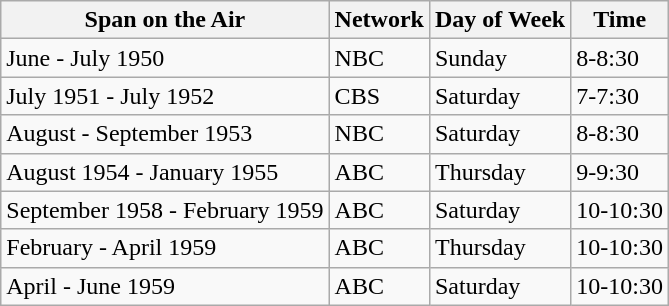<table class="wikitable">
<tr>
<th>Span on the Air</th>
<th>Network</th>
<th>Day of Week</th>
<th>Time</th>
</tr>
<tr>
<td>June - July 1950</td>
<td>NBC</td>
<td>Sunday</td>
<td>8-8:30</td>
</tr>
<tr>
<td>July 1951 - July 1952</td>
<td>CBS</td>
<td>Saturday</td>
<td>7-7:30</td>
</tr>
<tr>
<td>August - September 1953</td>
<td>NBC</td>
<td>Saturday</td>
<td>8-8:30</td>
</tr>
<tr>
<td>August 1954 - January 1955</td>
<td>ABC</td>
<td>Thursday</td>
<td>9-9:30</td>
</tr>
<tr>
<td>September 1958 - February 1959</td>
<td>ABC</td>
<td>Saturday</td>
<td>10-10:30</td>
</tr>
<tr>
<td>February - April 1959</td>
<td>ABC</td>
<td>Thursday</td>
<td>10-10:30</td>
</tr>
<tr>
<td>April - June 1959</td>
<td>ABC</td>
<td>Saturday</td>
<td>10-10:30</td>
</tr>
</table>
